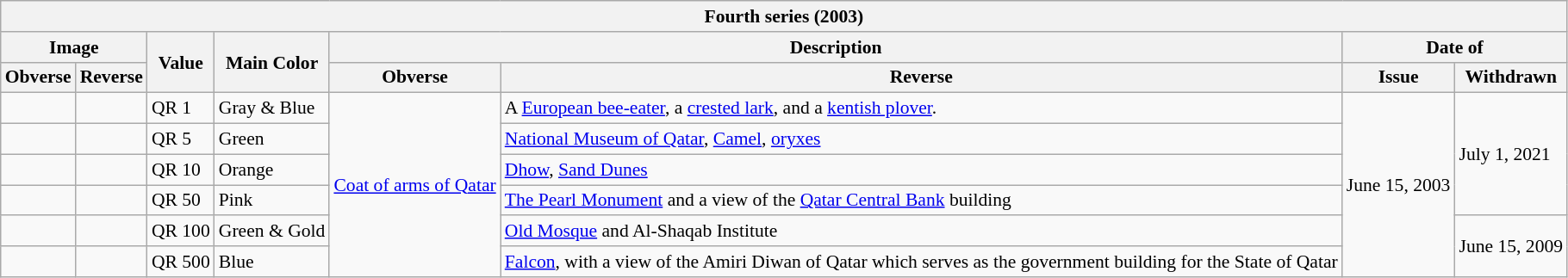<table class="wikitable" style="font-size: 90%">
<tr>
<th colspan=8>Fourth series (2003)</th>
</tr>
<tr>
<th colspan=2>Image</th>
<th rowspan=2>Value</th>
<th rowspan=2>Main Color</th>
<th colspan=2>Description</th>
<th colspan=2>Date of</th>
</tr>
<tr>
<th>Obverse</th>
<th>Reverse</th>
<th>Obverse</th>
<th>Reverse</th>
<th>Issue</th>
<th>Withdrawn</th>
</tr>
<tr>
<td></td>
<td></td>
<td>QR 1</td>
<td>Gray & Blue</td>
<td rowspan=6><a href='#'>Coat of arms of Qatar</a></td>
<td>A <a href='#'>European bee-eater</a>, a <a href='#'>crested lark</a>, and a <a href='#'>kentish plover</a>.</td>
<td rowspan=6>June 15, 2003</td>
<td rowspan=4>July 1, 2021</td>
</tr>
<tr>
<td></td>
<td></td>
<td>QR 5</td>
<td>Green</td>
<td><a href='#'>National Museum of Qatar</a>, <a href='#'>Camel</a>, <a href='#'>oryxes</a></td>
</tr>
<tr>
<td></td>
<td></td>
<td>QR 10</td>
<td>Orange</td>
<td><a href='#'>Dhow</a>, <a href='#'>Sand Dunes</a></td>
</tr>
<tr>
<td></td>
<td></td>
<td>QR 50</td>
<td>Pink</td>
<td><a href='#'>The Pearl Monument</a> and a view of the <a href='#'>Qatar Central Bank</a> building</td>
</tr>
<tr>
<td></td>
<td></td>
<td>QR 100</td>
<td>Green & Gold</td>
<td><a href='#'>Old Mosque</a> and Al-Shaqab Institute</td>
<td rowspan=2>June 15, 2009</td>
</tr>
<tr>
<td></td>
<td></td>
<td>QR 500</td>
<td>Blue</td>
<td><a href='#'>Falcon</a>, with a view of the Amiri Diwan of Qatar which serves as the government building for the State of Qatar</td>
</tr>
</table>
